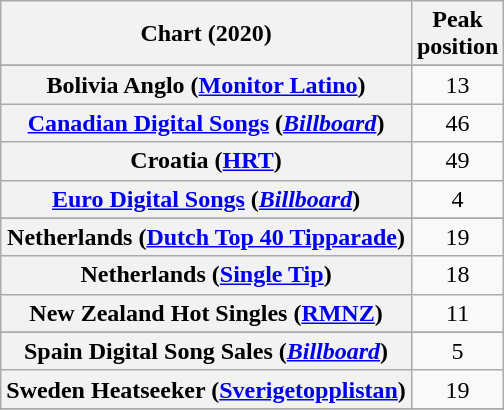<table class="wikitable sortable plainrowheaders" style="text-align:center">
<tr>
<th scope="col">Chart (2020)</th>
<th scope="col">Peak<br>position</th>
</tr>
<tr>
</tr>
<tr>
</tr>
<tr>
<th scope="row">Bolivia Anglo (<a href='#'>Monitor Latino</a>)</th>
<td>13</td>
</tr>
<tr>
<th scope="row"><a href='#'>Canadian Digital Songs</a> (<em><a href='#'>Billboard</a></em>)</th>
<td>46</td>
</tr>
<tr>
<th scope="row">Croatia (<a href='#'>HRT</a>)</th>
<td>49</td>
</tr>
<tr>
<th scope="row"><a href='#'>Euro Digital Songs</a> (<em><a href='#'>Billboard</a></em>)</th>
<td>4</td>
</tr>
<tr>
</tr>
<tr>
</tr>
<tr>
</tr>
<tr>
<th scope="row">Netherlands (<a href='#'>Dutch Top 40 Tipparade</a>)</th>
<td>19</td>
</tr>
<tr>
<th scope="row">Netherlands (<a href='#'>Single Tip</a>)</th>
<td>18</td>
</tr>
<tr>
<th scope="row">New Zealand Hot Singles (<a href='#'>RMNZ</a>)</th>
<td>11</td>
</tr>
<tr>
</tr>
<tr>
</tr>
<tr>
<th scope="row">Spain Digital Song Sales (<em><a href='#'>Billboard</a></em>)</th>
<td>5</td>
</tr>
<tr>
<th scope="row">Sweden Heatseeker (<a href='#'>Sverigetopplistan</a>)</th>
<td>19</td>
</tr>
<tr>
</tr>
<tr>
</tr>
</table>
